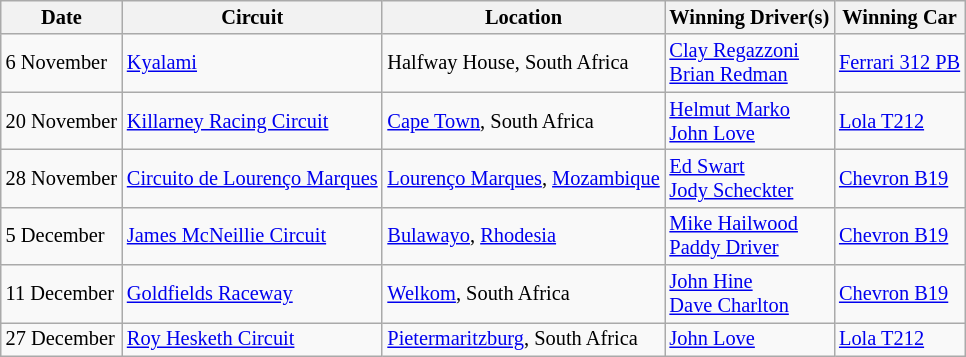<table class="wikitable" style="font-size:85%">
<tr>
<th>Date</th>
<th>Circuit</th>
<th>Location</th>
<th>Winning Driver(s)</th>
<th>Winning Car</th>
</tr>
<tr>
<td>6 November</td>
<td><a href='#'>Kyalami</a></td>
<td>Halfway House, South Africa</td>
<td> <a href='#'>Clay Regazzoni</a><br> <a href='#'>Brian Redman</a></td>
<td><a href='#'>Ferrari 312 PB</a></td>
</tr>
<tr>
<td>20 November</td>
<td><a href='#'>Killarney Racing Circuit</a></td>
<td><a href='#'>Cape Town</a>, South Africa</td>
<td> <a href='#'>Helmut Marko</a><br> <a href='#'>John Love</a></td>
<td><a href='#'>Lola T212</a></td>
</tr>
<tr>
<td>28 November</td>
<td><a href='#'>Circuito de Lourenço Marques</a></td>
<td><a href='#'>Lourenço Marques</a>, <a href='#'>Mozambique</a></td>
<td> <a href='#'>Ed Swart</a><br> <a href='#'>Jody Scheckter</a></td>
<td><a href='#'>Chevron B19</a></td>
</tr>
<tr>
<td>5 December</td>
<td><a href='#'>James McNeillie Circuit</a></td>
<td><a href='#'>Bulawayo</a>, <a href='#'>Rhodesia</a></td>
<td> <a href='#'>Mike Hailwood</a><br> <a href='#'>Paddy Driver</a></td>
<td><a href='#'>Chevron B19</a></td>
</tr>
<tr>
<td>11 December</td>
<td><a href='#'>Goldfields Raceway</a></td>
<td><a href='#'>Welkom</a>, South Africa</td>
<td> <a href='#'>John Hine</a><br> <a href='#'>Dave Charlton</a></td>
<td><a href='#'>Chevron B19</a></td>
</tr>
<tr>
<td>27 December</td>
<td><a href='#'>Roy Hesketh Circuit</a></td>
<td><a href='#'>Pietermaritzburg</a>, South Africa</td>
<td> <a href='#'>John Love</a></td>
<td><a href='#'>Lola T212</a></td>
</tr>
</table>
